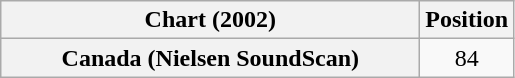<table class="wikitable plainrowheaders" style="text-align:center">
<tr>
<th scope="col" style="width:17em;">Chart (2002)</th>
<th scope="col">Position</th>
</tr>
<tr>
<th scope="row">Canada (Nielsen SoundScan)</th>
<td>84</td>
</tr>
</table>
